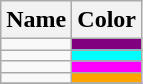<table class="wikitable">
<tr ---->
<th>Name</th>
<th>Color</th>
</tr>
<tr ---->
<td></td>
<td bgcolor="Purple"></td>
</tr>
<tr ---->
<td></td>
<td bgcolor="cyan"></td>
</tr>
<tr ---->
<td></td>
<td bgcolor="Magenta"></td>
</tr>
<tr ---->
<td></td>
<td bgcolor="orange"></td>
</tr>
<tr ---->
</tr>
</table>
